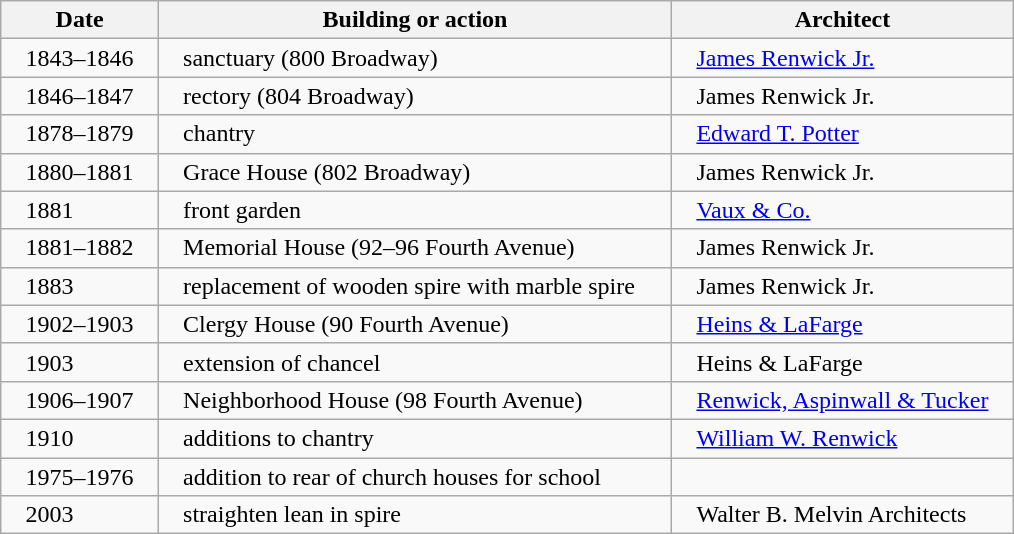<table class="wikitable" style="margin-left:auto; margin-right:auto;">
<tr>
<th>Date</th>
<th>Building or action</th>
<th>Architect</th>
</tr>
<tr>
<td style="padding:0.2em 1.0em">1843–1846</td>
<td style="padding:0.2em 1.0em">sanctuary (800 Broadway)</td>
<td style="padding:0.2em 1.0em"><a href='#'>James Renwick Jr.</a></td>
</tr>
<tr>
<td style="padding:0.2em 1.0em">1846–1847</td>
<td style="padding:0.2em 1.0em">rectory (804 Broadway)</td>
<td style="padding:0.2em 1.0em">James Renwick Jr.</td>
</tr>
<tr>
<td style="padding:0.2em 1.0em">1878–1879</td>
<td style="padding:0.2em 1.0em">chantry</td>
<td style="padding:0.2em 1.0em"><a href='#'>Edward T. Potter</a></td>
</tr>
<tr>
<td style="padding:0.2em 1.0em">1880–1881</td>
<td style="padding:0.2em 1.0em">Grace House (802 Broadway)</td>
<td style="padding:0.2em 1.0em">James Renwick Jr.</td>
</tr>
<tr>
<td style="padding:0.2em 1.0em">1881</td>
<td style="padding:0.2em 1.0em">front garden</td>
<td style="padding:0.2em 1.0em"><a href='#'>Vaux & Co.</a></td>
</tr>
<tr>
<td style="padding:0.2em 1.0em">1881–1882</td>
<td style="padding:0.2em 1.0em">Memorial House (92–96 Fourth Avenue)</td>
<td style="padding:0.2em 1.0em">James Renwick Jr.</td>
</tr>
<tr>
<td style="padding:0.2em 1.0em">1883</td>
<td style="padding:0.2em 1.0em">replacement of wooden spire with marble spire  </td>
<td style="padding:0.2em 1.0em">James Renwick Jr.</td>
</tr>
<tr>
<td style="padding:0.2em 1.0em">1902–1903</td>
<td style="padding:0.2em 1.0em">Clergy House (90 Fourth Avenue)</td>
<td style="padding:0.2em 1.0em"><a href='#'>Heins & LaFarge</a></td>
</tr>
<tr>
<td style="padding:0.2em 1.0em">1903</td>
<td style="padding:0.2em 1.0em">extension of chancel</td>
<td style="padding:0.2em 1.0em">Heins & LaFarge</td>
</tr>
<tr>
<td style="padding:0.2em 1.0em">1906–1907</td>
<td style="padding:0.2em 1.0em">Neighborhood House (98 Fourth Avenue)</td>
<td style="padding:0.2em 1.0em"><a href='#'>Renwick, Aspinwall & Tucker</a></td>
</tr>
<tr>
<td style="padding:0.2em 1.0em">1910</td>
<td style="padding:0.2em 1.0em">additions to chantry</td>
<td style="padding:0.2em 1.0em"><a href='#'>William W. Renwick</a></td>
</tr>
<tr>
<td style="padding:0.2em 1.0em">1975–1976</td>
<td style="padding:0.2em 1.0em">addition to rear of church houses for school</td>
<td style="padding:0.2em 1.0em"></td>
</tr>
<tr>
<td style="padding:0.2em 1.0em">2003</td>
<td style="padding:0.2em 1.0em">straighten lean in spire</td>
<td style="padding:0.2em 1.0em">Walter B. Melvin Architects</td>
</tr>
</table>
